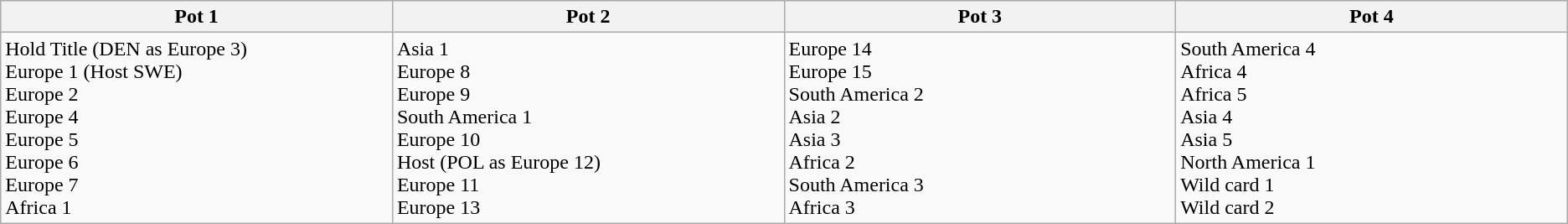<table class="wikitable">
<tr>
<th style="width: 15%;">Pot 1</th>
<th style="width: 15%;">Pot 2</th>
<th style="width: 15%;">Pot 3</th>
<th style="width: 15%;">Pot 4</th>
</tr>
<tr>
<td style="vertical-align: top;">Hold Title (DEN as Europe 3)<br>Europe 1 (Host SWE)<br>Europe 2<br>Europe 4<br>Europe 5<br>Europe 6<br>Europe 7<br>Africa 1</td>
<td style="vertical-align: top;">Asia 1<br>Europe 8<br>Europe 9<br>South America 1<br>Europe 10<br>Host (POL as Europe 12)<br>Europe 11<br>Europe 13</td>
<td style="vertical-align: top;">Europe 14<br>Europe 15<br>South America 2<br>Asia 2<br>Asia 3<br>Africa 2<br>South America 3<br>Africa 3</td>
<td style="vertical-align: top;">South America 4<br>Africa 4<br>Africa 5<br>Asia 4<br>Asia 5<br>North America 1<br>Wild card 1<br>Wild card 2</td>
</tr>
</table>
